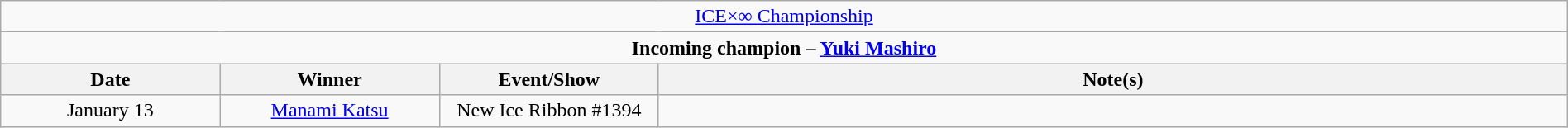<table class="wikitable" style="text-align:center; width:100%;">
<tr>
<td colspan="4" style="text-align: center;"><a href='#'>ICE×∞ Championship</a></td>
</tr>
<tr>
<td colspan="4" style="text-align: center;"><strong>Incoming champion – <a href='#'>Yuki Mashiro</a></strong></td>
</tr>
<tr>
<th width=14%>Date</th>
<th width=14%>Winner</th>
<th width=14%>Event/Show</th>
<th width=58%>Note(s)</th>
</tr>
<tr>
<td>January 13</td>
<td><a href='#'>Manami Katsu</a></td>
<td>New Ice Ribbon #1394</td>
<td></td>
</tr>
</table>
